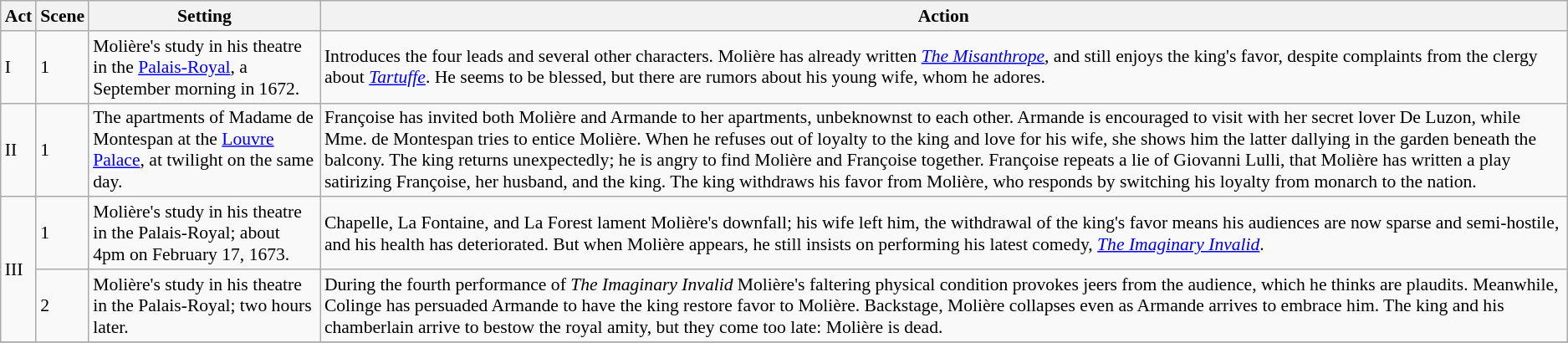<table class="wikitable plainrowheaders" style="font-size: 90%">
<tr>
<th scope="col">Act</th>
<th scope="col">Scene</th>
<th scope="col">Setting</th>
<th scope="col">Action</th>
</tr>
<tr>
<td>I</td>
<td>1</td>
<td>Molière's study in his theatre in the <a href='#'>Palais-Royal</a>, a September morning in 1672.</td>
<td>Introduces the four leads and several other characters. Molière has already written <em><a href='#'>The Misanthrope</a></em>, and still enjoys the king's favor, despite complaints from the clergy about <em><a href='#'>Tartuffe</a></em>. He seems to be blessed, but there are rumors about his young wife, whom he adores.</td>
</tr>
<tr>
<td>II</td>
<td>1</td>
<td>The apartments of Madame de Montespan at the <a href='#'>Louvre Palace</a>, at twilight on the same day.</td>
<td>Françoise has invited both Molière and Armande to her apartments, unbeknownst to each other. Armande is encouraged to visit with her secret lover De Luzon, while Mme. de Montespan tries to entice Molière. When he refuses out of loyalty to the king and love for his wife, she shows him the latter dallying in the garden beneath the balcony. The king returns unexpectedly; he is angry to find Molière and Françoise together. Françoise repeats a lie of Giovanni Lulli, that Molière has written a play satirizing Françoise, her husband, and the king. The king withdraws his favor from Molière, who responds by switching his loyalty from monarch to the nation.</td>
</tr>
<tr>
<td rowspan=2>III</td>
<td>1</td>
<td>Molière's study in his theatre in the Palais-Royal; about 4pm on February 17, 1673.</td>
<td>Chapelle, La Fontaine, and La Forest lament Molière's downfall; his wife left him, the withdrawal of the king's favor means his audiences are now sparse and semi-hostile, and his health has deteriorated. But when Molière appears, he still insists on performing his latest comedy, <em><a href='#'>The Imaginary Invalid</a></em>.</td>
</tr>
<tr>
<td>2</td>
<td>Molière's study in his theatre in the Palais-Royal; two hours later.</td>
<td>During the fourth performance of <em>The Imaginary Invalid</em> Molière's faltering physical condition provokes jeers from the audience, which he thinks are plaudits. Meanwhile, Colinge has persuaded Armande to have the king restore favor to Molière. Backstage, Molière collapses even as Armande arrives to embrace him. The king and his chamberlain arrive to bestow the royal amity, but they come too late: Molière is dead.</td>
</tr>
<tr>
</tr>
</table>
